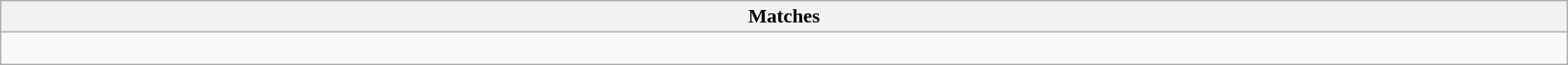<table class="wikitable collapsible collapsed" style="width:100%;">
<tr>
<th>Matches</th>
</tr>
<tr>
<td><br></td>
</tr>
</table>
